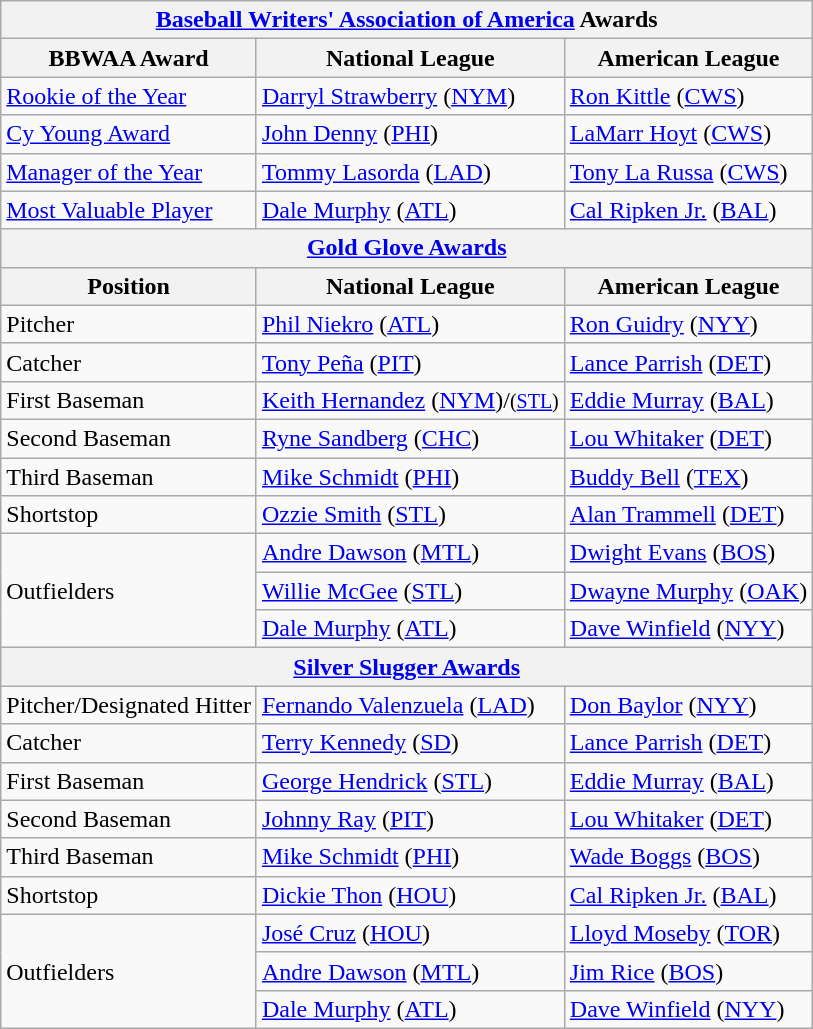<table class="wikitable">
<tr>
<th colspan="3"><a href='#'>Baseball Writers' Association of America</a> Awards</th>
</tr>
<tr>
<th>BBWAA Award</th>
<th>National League</th>
<th>American League</th>
</tr>
<tr>
<td><a href='#'>Rookie of the Year</a></td>
<td><a href='#'>Darryl Strawberry</a> (<a href='#'>NYM</a>)</td>
<td><a href='#'>Ron Kittle</a> (<a href='#'>CWS</a>)</td>
</tr>
<tr>
<td><a href='#'>Cy Young Award</a></td>
<td><a href='#'>John Denny</a> (<a href='#'>PHI</a>)</td>
<td><a href='#'>LaMarr Hoyt</a> (<a href='#'>CWS</a>)</td>
</tr>
<tr>
<td><a href='#'>Manager of the Year</a></td>
<td><a href='#'>Tommy Lasorda</a> (<a href='#'>LAD</a>)</td>
<td><a href='#'>Tony La Russa</a> (<a href='#'>CWS</a>)</td>
</tr>
<tr>
<td><a href='#'>Most Valuable Player</a></td>
<td><a href='#'>Dale Murphy</a> (<a href='#'>ATL</a>)</td>
<td><a href='#'>Cal Ripken Jr.</a> (<a href='#'>BAL</a>)</td>
</tr>
<tr>
<th colspan="3"><a href='#'>Gold Glove Awards</a></th>
</tr>
<tr>
<th>Position</th>
<th>National League</th>
<th>American League</th>
</tr>
<tr>
<td>Pitcher</td>
<td><a href='#'>Phil Niekro</a> (<a href='#'>ATL</a>)</td>
<td><a href='#'>Ron Guidry</a> (<a href='#'>NYY</a>)</td>
</tr>
<tr>
<td>Catcher</td>
<td><a href='#'>Tony Peña</a> (<a href='#'>PIT</a>)</td>
<td><a href='#'>Lance Parrish</a> (<a href='#'>DET</a>)</td>
</tr>
<tr>
<td>First Baseman</td>
<td><a href='#'>Keith Hernandez</a> (<a href='#'>NYM</a>)/<small>(<a href='#'>STL</a>)</small></td>
<td><a href='#'>Eddie Murray</a> (<a href='#'>BAL</a>)</td>
</tr>
<tr>
<td>Second Baseman</td>
<td><a href='#'>Ryne Sandberg</a> (<a href='#'>CHC</a>)</td>
<td><a href='#'>Lou Whitaker</a> (<a href='#'>DET</a>)</td>
</tr>
<tr>
<td>Third Baseman</td>
<td><a href='#'>Mike Schmidt</a> (<a href='#'>PHI</a>)</td>
<td><a href='#'>Buddy Bell</a> (<a href='#'>TEX</a>)</td>
</tr>
<tr>
<td>Shortstop</td>
<td><a href='#'>Ozzie Smith</a> (<a href='#'>STL</a>)</td>
<td><a href='#'>Alan Trammell</a> (<a href='#'>DET</a>)</td>
</tr>
<tr>
<td rowspan="3">Outfielders</td>
<td><a href='#'>Andre Dawson</a> (<a href='#'>MTL</a>)</td>
<td><a href='#'>Dwight Evans</a> (<a href='#'>BOS</a>)</td>
</tr>
<tr>
<td><a href='#'>Willie McGee</a> (<a href='#'>STL</a>)</td>
<td><a href='#'>Dwayne Murphy</a> (<a href='#'>OAK</a>)</td>
</tr>
<tr>
<td><a href='#'>Dale Murphy</a> (<a href='#'>ATL</a>)</td>
<td><a href='#'>Dave Winfield</a> (<a href='#'>NYY</a>)</td>
</tr>
<tr>
<th colspan="3"><a href='#'>Silver Slugger Awards</a></th>
</tr>
<tr>
<td>Pitcher/Designated Hitter</td>
<td><a href='#'>Fernando Valenzuela</a> (<a href='#'>LAD</a>)</td>
<td><a href='#'>Don Baylor</a> (<a href='#'>NYY</a>)</td>
</tr>
<tr>
<td>Catcher</td>
<td><a href='#'>Terry Kennedy</a> (<a href='#'>SD</a>)</td>
<td><a href='#'>Lance Parrish</a> (<a href='#'>DET</a>)</td>
</tr>
<tr>
<td>First Baseman</td>
<td><a href='#'>George Hendrick</a> (<a href='#'>STL</a>)</td>
<td><a href='#'>Eddie Murray</a> (<a href='#'>BAL</a>)</td>
</tr>
<tr>
<td>Second Baseman</td>
<td><a href='#'>Johnny Ray</a> (<a href='#'>PIT</a>)</td>
<td><a href='#'>Lou Whitaker</a> (<a href='#'>DET</a>)</td>
</tr>
<tr>
<td>Third Baseman</td>
<td><a href='#'>Mike Schmidt</a> (<a href='#'>PHI</a>)</td>
<td><a href='#'>Wade Boggs</a> (<a href='#'>BOS</a>)</td>
</tr>
<tr>
<td>Shortstop</td>
<td><a href='#'>Dickie Thon</a> (<a href='#'>HOU</a>)</td>
<td><a href='#'>Cal Ripken Jr.</a> (<a href='#'>BAL</a>)</td>
</tr>
<tr>
<td rowspan="3">Outfielders</td>
<td><a href='#'>José Cruz</a> (<a href='#'>HOU</a>)</td>
<td><a href='#'>Lloyd Moseby</a> (<a href='#'>TOR</a>)</td>
</tr>
<tr>
<td><a href='#'>Andre Dawson</a> (<a href='#'>MTL</a>)</td>
<td><a href='#'>Jim Rice</a> (<a href='#'>BOS</a>)</td>
</tr>
<tr>
<td><a href='#'>Dale Murphy</a> (<a href='#'>ATL</a>)</td>
<td><a href='#'>Dave Winfield</a> (<a href='#'>NYY</a>)</td>
</tr>
</table>
